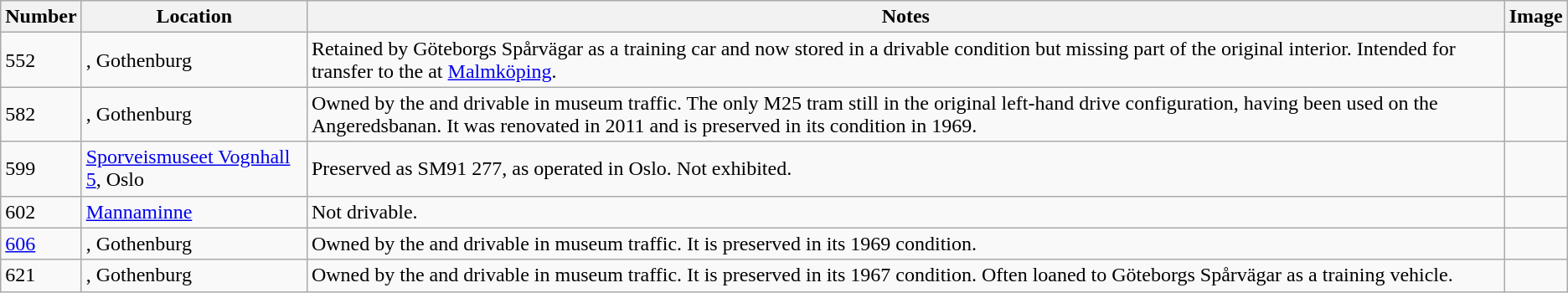<table class="wikitable sortable">
<tr>
<th>Number</th>
<th>Location</th>
<th>Notes</th>
<th>Image</th>
</tr>
<tr ->
<td>552</td>
<td>, Gothenburg</td>
<td>Retained by Göteborgs Spårvägar as a training car and now stored in a drivable condition but missing part of the original interior. Intended for transfer to the  at <a href='#'>Malmköping</a>.</td>
<td></td>
</tr>
<tr>
<td>582</td>
<td>, Gothenburg</td>
<td>Owned by the  and drivable in museum traffic. The only M25 tram still in the original left-hand drive configuration, having been used on the Angeredsbanan. It was renovated in 2011 and is preserved in its condition in 1969.</td>
<td></td>
</tr>
<tr>
<td>599</td>
<td><a href='#'>Sporveismuseet Vognhall 5</a>, Oslo</td>
<td>Preserved as SM91 277, as operated in Oslo. Not exhibited.</td>
<td></td>
</tr>
<tr>
<td>602</td>
<td><a href='#'>Mannaminne</a></td>
<td>Not drivable.</td>
<td></td>
</tr>
<tr>
<td><a href='#'>606</a></td>
<td>, Gothenburg</td>
<td>Owned by the  and drivable in museum traffic. It is preserved in its 1969 condition.</td>
<td></td>
</tr>
<tr>
<td>621</td>
<td>, Gothenburg</td>
<td>Owned by the  and drivable in museum traffic. It is preserved in its 1967 condition. Often loaned to Göteborgs Spårvägar as a training vehicle.</td>
<td></td>
</tr>
</table>
